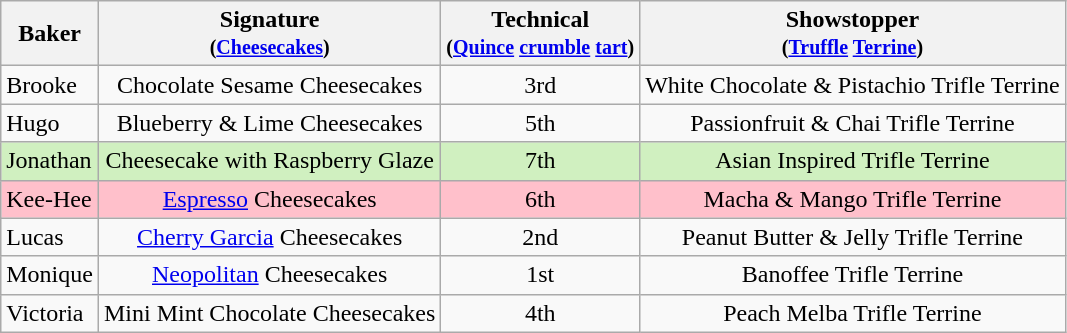<table class="wikitable" style="text-align:center;">
<tr>
<th>Baker</th>
<th>Signature<br><small>(<a href='#'>Cheesecakes</a>)</small></th>
<th>Technical<br><small>(<a href='#'>Quince</a> <a href='#'>crumble</a> <a href='#'>tart</a>)</small></th>
<th>Showstopper<br><small>(<a href='#'>Truffle</a> <a href='#'>Terrine</a>)</small></th>
</tr>
<tr>
<td align="left">Brooke</td>
<td>Chocolate Sesame Cheesecakes</td>
<td>3rd</td>
<td>White Chocolate & Pistachio Trifle Terrine</td>
</tr>
<tr>
<td align="left">Hugo</td>
<td>Blueberry & Lime Cheesecakes</td>
<td>5th</td>
<td>Passionfruit & Chai Trifle Terrine</td>
</tr>
<tr style="background:#d0f0c0;">
<td align="left">Jonathan</td>
<td>Cheesecake with Raspberry Glaze</td>
<td>7th</td>
<td>Asian Inspired Trifle Terrine</td>
</tr>
<tr style="background:pink;">
<td align="left">Kee-Hee</td>
<td><a href='#'>Espresso</a> Cheesecakes</td>
<td>6th</td>
<td>Macha & Mango Trifle Terrine</td>
</tr>
<tr>
<td align="left">Lucas</td>
<td><a href='#'>Cherry Garcia</a> Cheesecakes</td>
<td>2nd</td>
<td>Peanut Butter & Jelly Trifle Terrine</td>
</tr>
<tr>
<td align="left">Monique</td>
<td><a href='#'>Neopolitan</a> Cheesecakes</td>
<td>1st</td>
<td>Banoffee Trifle Terrine</td>
</tr>
<tr>
<td align="left">Victoria</td>
<td>Mini Mint Chocolate Cheesecakes</td>
<td>4th</td>
<td>Peach Melba Trifle Terrine</td>
</tr>
</table>
